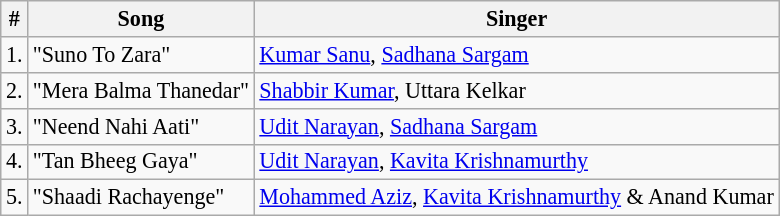<table class="wikitable sortable" style="font-size:92%;">
<tr>
<th>#</th>
<th>Song</th>
<th>Singer</th>
</tr>
<tr>
<td>1.</td>
<td>"Suno To Zara"</td>
<td><a href='#'>Kumar Sanu</a>, <a href='#'>Sadhana Sargam</a></td>
</tr>
<tr>
<td>2.</td>
<td>"Mera Balma Thanedar"</td>
<td><a href='#'>Shabbir Kumar</a>, Uttara Kelkar</td>
</tr>
<tr>
<td>3.</td>
<td>"Neend Nahi Aati"</td>
<td><a href='#'>Udit Narayan</a>, <a href='#'>Sadhana Sargam</a></td>
</tr>
<tr>
<td>4.</td>
<td>"Tan Bheeg Gaya"</td>
<td><a href='#'>Udit Narayan</a>, <a href='#'>Kavita Krishnamurthy</a></td>
</tr>
<tr>
<td>5.</td>
<td>"Shaadi Rachayenge"</td>
<td><a href='#'>Mohammed Aziz</a>, <a href='#'>Kavita Krishnamurthy</a> & Anand Kumar</td>
</tr>
</table>
